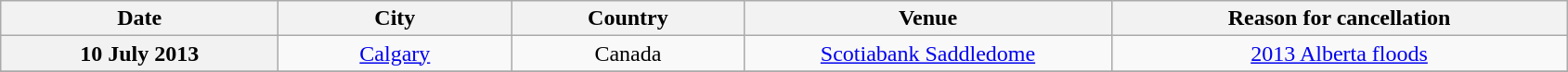<table class="wikitable plainrowheaders" style="text-align:center;">
<tr>
<th scope="col" style="width:12em;">Date</th>
<th scope="col" style="width:10em;">City</th>
<th scope="col" style="width:10em;">Country</th>
<th scope="col" style="width:16em;">Venue</th>
<th scope="col" style="width:20em;">Reason for cancellation</th>
</tr>
<tr>
<th scope="row" style="text-align:center;">10 July 2013</th>
<td><a href='#'>Calgary</a></td>
<td>Canada</td>
<td><a href='#'>Scotiabank Saddledome</a></td>
<td><a href='#'>2013 Alberta floods</a></td>
</tr>
<tr>
</tr>
</table>
